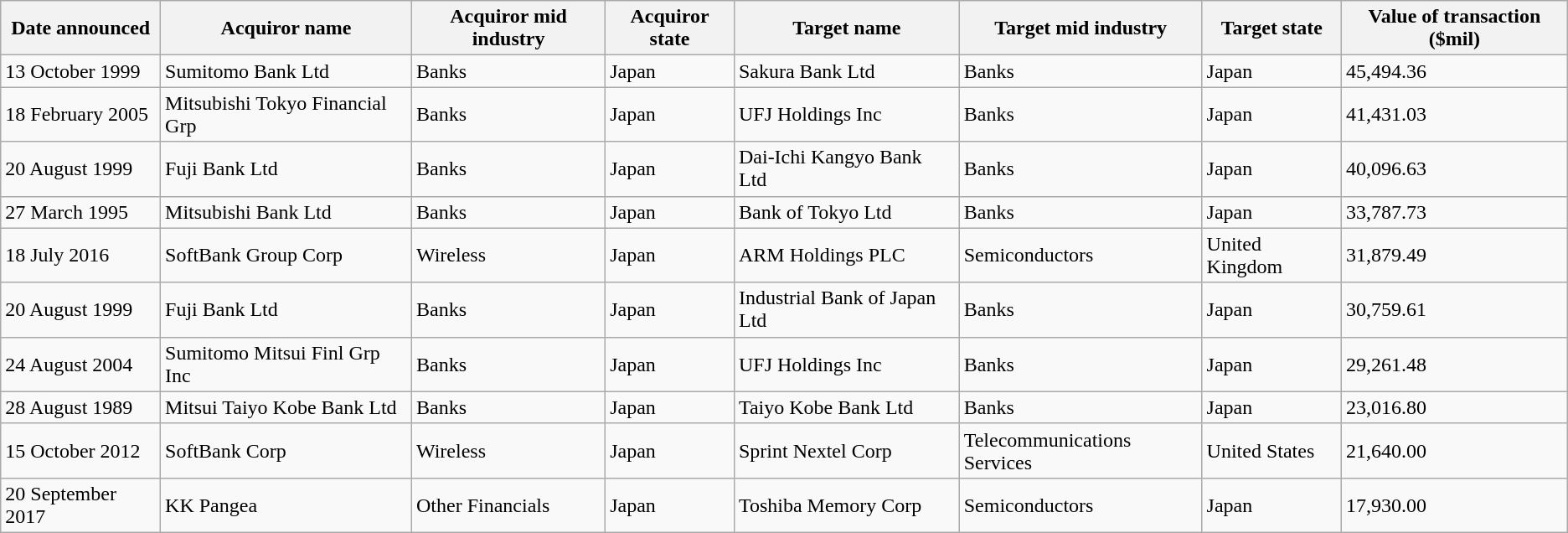<table class="wikitable">
<tr>
<th>Date announced</th>
<th>Acquiror name</th>
<th>Acquiror mid industry</th>
<th>Acquiror state</th>
<th>Target name</th>
<th>Target mid industry</th>
<th>Target state</th>
<th>Value of transaction ($mil)</th>
</tr>
<tr>
<td>13 October 1999</td>
<td>Sumitomo Bank Ltd</td>
<td>Banks</td>
<td>Japan</td>
<td>Sakura Bank Ltd</td>
<td>Banks</td>
<td>Japan</td>
<td>45,494.36</td>
</tr>
<tr>
<td>18 February 2005</td>
<td>Mitsubishi Tokyo Financial Grp</td>
<td>Banks</td>
<td>Japan</td>
<td>UFJ Holdings Inc</td>
<td>Banks</td>
<td>Japan</td>
<td>41,431.03</td>
</tr>
<tr>
<td>20 August 1999</td>
<td>Fuji Bank Ltd</td>
<td>Banks</td>
<td>Japan</td>
<td>Dai-Ichi Kangyo Bank Ltd</td>
<td>Banks</td>
<td>Japan</td>
<td>40,096.63</td>
</tr>
<tr>
<td>27 March 1995</td>
<td>Mitsubishi Bank Ltd</td>
<td>Banks</td>
<td>Japan</td>
<td>Bank of Tokyo Ltd</td>
<td>Banks</td>
<td>Japan</td>
<td>33,787.73</td>
</tr>
<tr>
<td>18 July 2016</td>
<td>SoftBank Group Corp</td>
<td>Wireless</td>
<td>Japan</td>
<td>ARM Holdings PLC</td>
<td>Semiconductors</td>
<td>United Kingdom</td>
<td>31,879.49</td>
</tr>
<tr>
<td>20 August 1999</td>
<td>Fuji Bank Ltd</td>
<td>Banks</td>
<td>Japan</td>
<td>Industrial Bank of Japan Ltd</td>
<td>Banks</td>
<td>Japan</td>
<td>30,759.61</td>
</tr>
<tr>
<td>24 August 2004</td>
<td>Sumitomo Mitsui Finl Grp Inc</td>
<td>Banks</td>
<td>Japan</td>
<td>UFJ Holdings Inc</td>
<td>Banks</td>
<td>Japan</td>
<td>29,261.48</td>
</tr>
<tr>
<td>28 August 1989</td>
<td>Mitsui Taiyo Kobe Bank Ltd</td>
<td>Banks</td>
<td>Japan</td>
<td>Taiyo Kobe Bank Ltd</td>
<td>Banks</td>
<td>Japan</td>
<td>23,016.80</td>
</tr>
<tr>
<td>15 October 2012</td>
<td>SoftBank Corp</td>
<td>Wireless</td>
<td>Japan</td>
<td>Sprint Nextel Corp</td>
<td>Telecommunications Services</td>
<td>United States</td>
<td>21,640.00</td>
</tr>
<tr>
<td>20 September 2017</td>
<td>KK Pangea</td>
<td>Other Financials</td>
<td>Japan</td>
<td>Toshiba Memory Corp</td>
<td>Semiconductors</td>
<td>Japan</td>
<td>17,930.00</td>
</tr>
</table>
